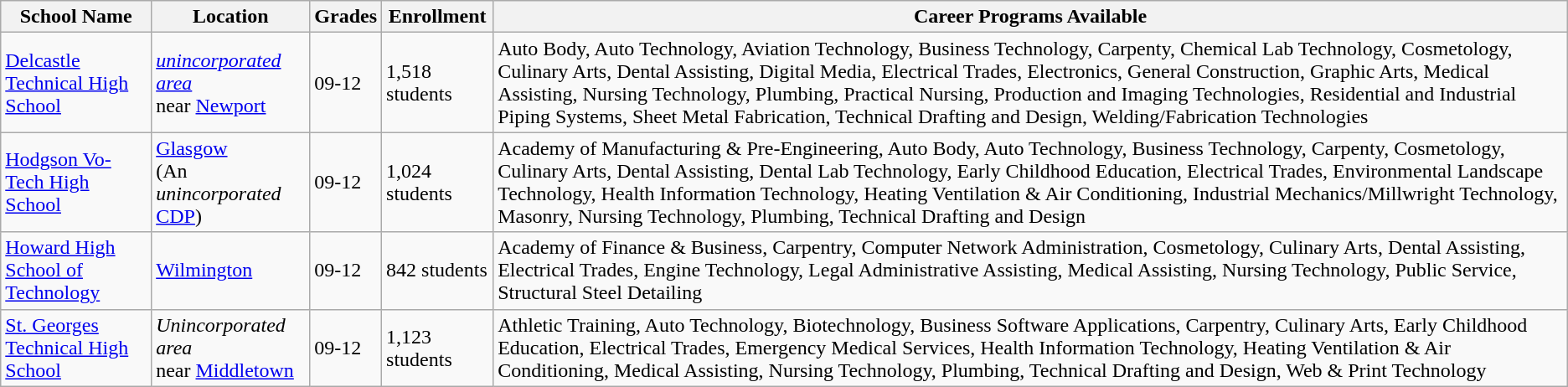<table class=wikitable>
<tr>
<th>School Name</th>
<th>Location</th>
<th>Grades</th>
<th>Enrollment</th>
<th>Career Programs Available</th>
</tr>
<tr>
<td><a href='#'>Delcastle Technical High School</a></td>
<td><em><a href='#'>unincorporated area</a></em><br>near <a href='#'>Newport</a></td>
<td>09-12</td>
<td>1,518 students</td>
<td>Auto Body, Auto Technology, Aviation Technology, Business Technology, Carpenty, Chemical Lab Technology, Cosmetology, Culinary Arts, Dental Assisting, Digital Media, Electrical Trades, Electronics, General Construction, Graphic Arts, Medical Assisting, Nursing Technology, Plumbing, Practical Nursing, Production and Imaging Technologies, Residential and Industrial Piping Systems, Sheet Metal Fabrication, Technical Drafting and Design, Welding/Fabrication Technologies</td>
</tr>
<tr>
<td><a href='#'>Hodgson Vo-Tech High School</a></td>
<td><a href='#'>Glasgow</a><br>(An <em>unincorporated</em> <a href='#'>CDP</a>)</td>
<td>09-12</td>
<td>1,024 students</td>
<td>Academy of Manufacturing & Pre-Engineering, Auto Body, Auto Technology, Business Technology, Carpenty, Cosmetology, Culinary Arts, Dental Assisting, Dental Lab Technology, Early Childhood Education, Electrical Trades, Environmental Landscape Technology, Health Information Technology, Heating Ventilation & Air Conditioning, Industrial Mechanics/Millwright Technology, Masonry, Nursing Technology, Plumbing, Technical Drafting and Design</td>
</tr>
<tr>
<td><a href='#'>Howard High School of Technology</a></td>
<td><a href='#'>Wilmington</a></td>
<td>09-12</td>
<td>842 students</td>
<td>Academy of Finance & Business, Carpentry, Computer Network Administration, Cosmetology, Culinary Arts, Dental Assisting, Electrical Trades,  Engine Technology, Legal Administrative Assisting, Medical Assisting, Nursing Technology, Public Service, Structural Steel Detailing</td>
</tr>
<tr>
<td><a href='#'>St. Georges Technical High School</a></td>
<td><em>Unincorporated area</em><br>near <a href='#'>Middletown</a></td>
<td>09-12</td>
<td>1,123 students</td>
<td>Athletic Training, Auto Technology, Biotechnology, Business Software Applications, Carpentry, Culinary Arts, Early Childhood Education, Electrical Trades, Emergency Medical Services, Health Information Technology, Heating Ventilation & Air Conditioning, Medical Assisting, Nursing Technology, Plumbing, Technical Drafting and Design, Web & Print Technology</td>
</tr>
</table>
